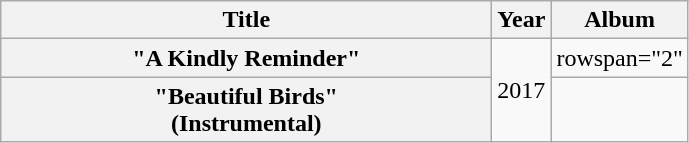<table class="wikitable plainrowheaders" style="text-align:center;">
<tr>
<th scope="col" style="width:20em;">Title</th>
<th scope="col" style="width:1em;">Year</th>
<th scope="col">Album</th>
</tr>
<tr>
<th scope="row">"A Kindly Reminder"</th>
<td rowspan="2">2017</td>
<td>rowspan="2" </td>
</tr>
<tr>
<th scope="row">"Beautiful Birds"<br><span>(Instrumental)</span></th>
</tr>
</table>
